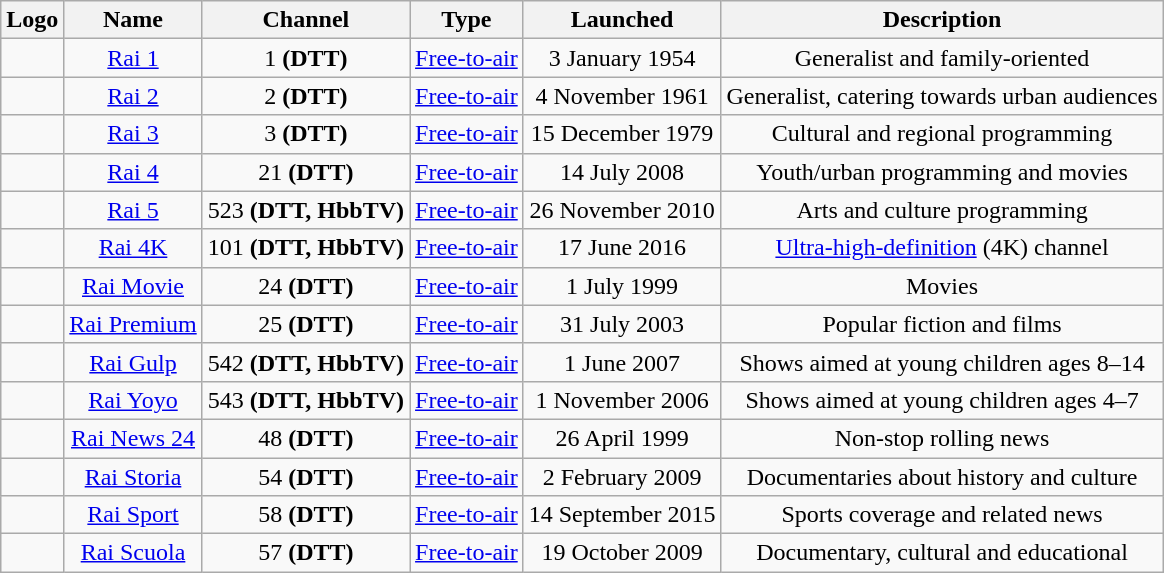<table class="wikitable" style="text-align:center">
<tr>
<th>Logo</th>
<th>Name</th>
<th>Channel</th>
<th>Type</th>
<th>Launched</th>
<th>Description</th>
</tr>
<tr>
<td></td>
<td><a href='#'>Rai 1</a></td>
<td>1 <strong>(DTT)</strong></td>
<td><a href='#'>Free-to-air</a></td>
<td>3 January 1954</td>
<td>Generalist and family-oriented</td>
</tr>
<tr>
<td></td>
<td><a href='#'>Rai 2</a></td>
<td>2 <strong>(DTT)</strong></td>
<td><a href='#'>Free-to-air</a></td>
<td>4 November 1961</td>
<td>Generalist, catering towards urban audiences</td>
</tr>
<tr>
<td></td>
<td><a href='#'>Rai 3</a></td>
<td>3 <strong>(DTT)</strong></td>
<td><a href='#'>Free-to-air</a></td>
<td>15 December 1979</td>
<td>Cultural and regional programming</td>
</tr>
<tr>
<td></td>
<td><a href='#'>Rai 4</a></td>
<td>21 <strong>(DTT)</strong></td>
<td><a href='#'>Free-to-air</a></td>
<td>14 July 2008</td>
<td>Youth/urban programming and movies</td>
</tr>
<tr>
<td></td>
<td><a href='#'>Rai 5</a></td>
<td>523 <strong>(DTT, HbbTV)</strong></td>
<td><a href='#'>Free-to-air</a></td>
<td>26 November 2010</td>
<td>Arts and culture programming</td>
</tr>
<tr>
<td></td>
<td><a href='#'>Rai 4K</a></td>
<td>101 <strong>(DTT, HbbTV)</strong></td>
<td><a href='#'>Free-to-air</a></td>
<td>17 June 2016</td>
<td><a href='#'>Ultra-high-definition</a> (4K) channel</td>
</tr>
<tr>
<td></td>
<td><a href='#'>Rai Movie</a></td>
<td>24 <strong>(DTT)</strong></td>
<td><a href='#'>Free-to-air</a></td>
<td>1 July 1999</td>
<td>Movies</td>
</tr>
<tr>
<td></td>
<td><a href='#'>Rai Premium</a></td>
<td>25 <strong>(DTT)</strong></td>
<td><a href='#'>Free-to-air</a></td>
<td>31 July 2003</td>
<td>Popular fiction and films</td>
</tr>
<tr>
<td></td>
<td><a href='#'>Rai Gulp</a></td>
<td>542 <strong>(DTT, HbbTV)</strong></td>
<td><a href='#'>Free-to-air</a></td>
<td>1 June 2007</td>
<td>Shows aimed at young children ages 8–14</td>
</tr>
<tr>
<td></td>
<td><a href='#'>Rai Yoyo</a></td>
<td>543 <strong>(DTT, HbbTV)</strong></td>
<td><a href='#'>Free-to-air</a></td>
<td>1 November 2006</td>
<td>Shows aimed at young children ages 4–7</td>
</tr>
<tr>
<td></td>
<td><a href='#'>Rai News 24</a></td>
<td>48 <strong>(DTT)</strong></td>
<td><a href='#'>Free-to-air</a></td>
<td>26 April 1999</td>
<td>Non-stop rolling news</td>
</tr>
<tr>
<td></td>
<td><a href='#'>Rai Storia</a></td>
<td>54 <strong>(DTT)</strong></td>
<td><a href='#'>Free-to-air</a></td>
<td>2 February 2009</td>
<td>Documentaries about history and culture</td>
</tr>
<tr>
<td></td>
<td><a href='#'>Rai Sport</a></td>
<td>58 <strong>(DTT)</strong></td>
<td><a href='#'>Free-to-air</a></td>
<td>14 September 2015</td>
<td>Sports coverage and related news</td>
</tr>
<tr>
<td></td>
<td><a href='#'>Rai Scuola</a></td>
<td>57 <strong>(DTT)</strong></td>
<td><a href='#'>Free-to-air</a></td>
<td>19 October 2009</td>
<td>Documentary, cultural and educational</td>
</tr>
</table>
